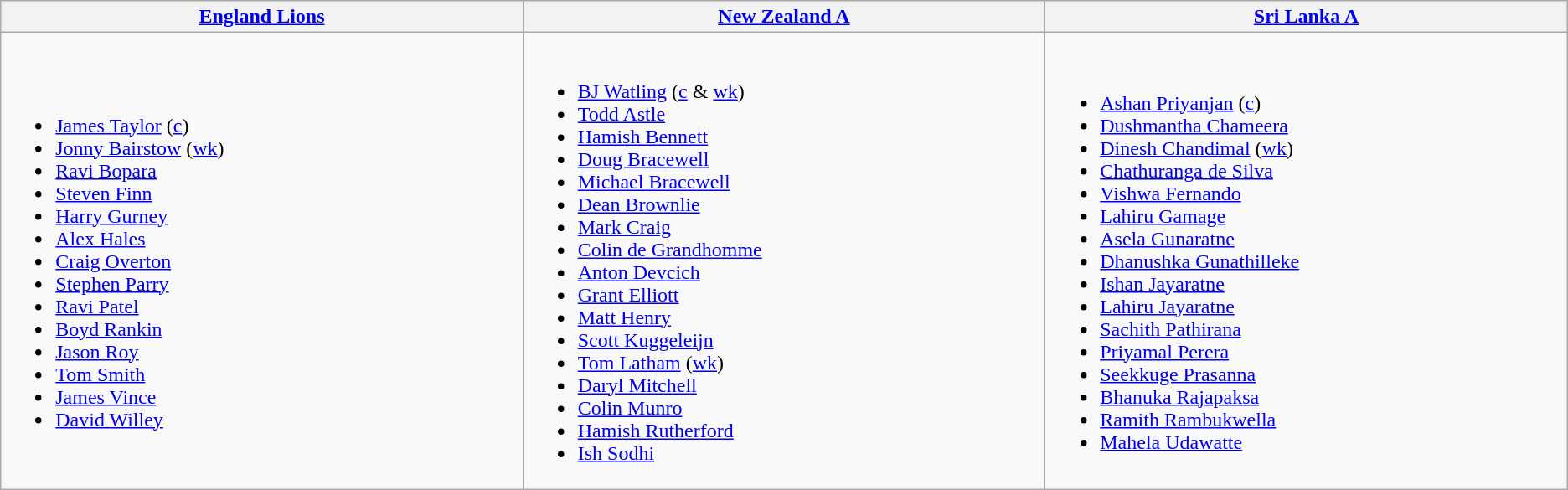<table class="wikitable">
<tr>
<th style="width:15%;"><a href='#'>England Lions</a></th>
<th style="width:15%;"><a href='#'>New Zealand A</a></th>
<th style="width:15%;"><a href='#'>Sri Lanka A</a></th>
</tr>
<tr>
<td><br><ul><li><a href='#'>James Taylor</a> (<a href='#'>c</a>)</li><li><a href='#'>Jonny Bairstow</a> (<a href='#'>wk</a>)</li><li><a href='#'>Ravi Bopara</a></li><li><a href='#'>Steven Finn</a></li><li><a href='#'>Harry Gurney</a></li><li><a href='#'>Alex Hales</a></li><li><a href='#'>Craig Overton</a></li><li><a href='#'>Stephen Parry</a></li><li><a href='#'>Ravi Patel</a></li><li><a href='#'>Boyd Rankin</a></li><li><a href='#'>Jason Roy</a></li><li><a href='#'>Tom Smith</a></li><li><a href='#'>James Vince</a></li><li><a href='#'>David Willey</a></li></ul></td>
<td><br><ul><li><a href='#'>BJ Watling</a> (<a href='#'>c</a> & <a href='#'>wk</a>)</li><li><a href='#'>Todd Astle</a></li><li><a href='#'>Hamish Bennett</a></li><li><a href='#'>Doug Bracewell</a></li><li><a href='#'>Michael Bracewell</a></li><li><a href='#'>Dean Brownlie</a></li><li><a href='#'>Mark Craig</a></li><li><a href='#'>Colin de Grandhomme</a></li><li><a href='#'>Anton Devcich</a></li><li><a href='#'>Grant Elliott</a></li><li><a href='#'>Matt Henry</a></li><li><a href='#'>Scott Kuggeleijn</a></li><li><a href='#'>Tom Latham</a> (<a href='#'>wk</a>)</li><li><a href='#'>Daryl Mitchell</a></li><li><a href='#'>Colin Munro</a></li><li><a href='#'>Hamish Rutherford</a></li><li><a href='#'>Ish Sodhi</a></li></ul></td>
<td><br><ul><li><a href='#'>Ashan Priyanjan</a> (<a href='#'>c</a>)</li><li><a href='#'>Dushmantha Chameera</a></li><li><a href='#'>Dinesh Chandimal</a> (<a href='#'>wk</a>)</li><li><a href='#'>Chathuranga de Silva</a></li><li><a href='#'>Vishwa Fernando</a></li><li><a href='#'>Lahiru Gamage</a></li><li><a href='#'>Asela Gunaratne</a></li><li><a href='#'>Dhanushka Gunathilleke</a></li><li><a href='#'>Ishan Jayaratne</a></li><li><a href='#'>Lahiru Jayaratne</a></li><li><a href='#'>Sachith Pathirana</a></li><li><a href='#'>Priyamal Perera</a></li><li><a href='#'>Seekkuge Prasanna</a></li><li><a href='#'>Bhanuka Rajapaksa</a></li><li><a href='#'>Ramith Rambukwella</a></li><li><a href='#'>Mahela Udawatte</a></li></ul></td>
</tr>
</table>
